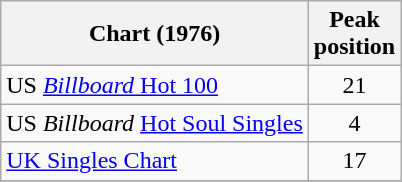<table class="wikitable sortable">
<tr>
<th>Chart (1976)</th>
<th>Peak<br>position</th>
</tr>
<tr>
<td>US <a href='#'><em>Billboard</em> Hot 100</a></td>
<td align="center">21</td>
</tr>
<tr>
<td>US <em>Billboard</em> <a href='#'>Hot Soul Singles</a></td>
<td align="center">4</td>
</tr>
<tr>
<td><a href='#'>UK Singles Chart</a></td>
<td align="center">17</td>
</tr>
<tr>
</tr>
</table>
